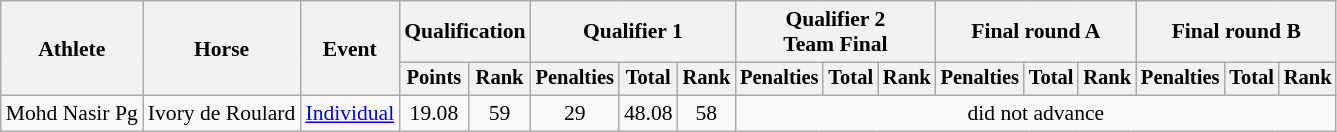<table class=wikitable style=font-size:90%;text-align:center>
<tr>
<th rowspan=2>Athlete</th>
<th rowspan=2>Horse</th>
<th rowspan=2>Event</th>
<th colspan=2>Qualification</th>
<th colspan=3>Qualifier 1</th>
<th colspan=3>Qualifier 2<br>Team Final</th>
<th colspan=3>Final round A</th>
<th colspan=3>Final round B</th>
</tr>
<tr style="font-size:95%">
<th>Points</th>
<th>Rank</th>
<th>Penalties</th>
<th>Total</th>
<th>Rank</th>
<th>Penalties</th>
<th>Total</th>
<th>Rank</th>
<th>Penalties</th>
<th>Total</th>
<th>Rank</th>
<th>Penalties</th>
<th>Total</th>
<th>Rank</th>
</tr>
<tr>
<td align=left>Mohd Nasir Pg</td>
<td align=left>Ivory de Roulard</td>
<td align=left><a href='#'>Individual</a></td>
<td>19.08</td>
<td>59</td>
<td>29</td>
<td>48.08</td>
<td>58</td>
<td colspan=9>did not advance</td>
</tr>
</table>
